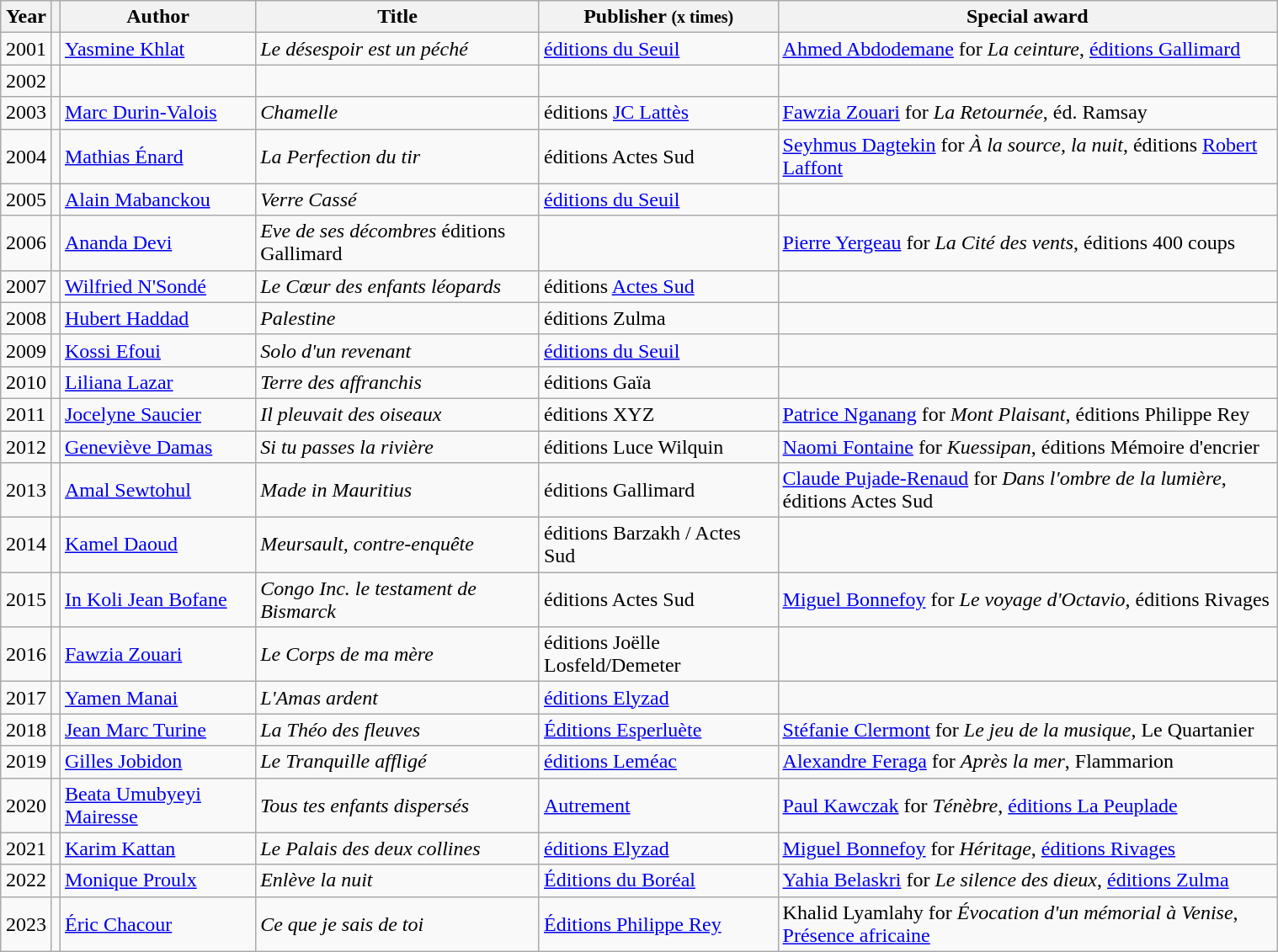<table width="80%" class="wikitable sortable" style="margin: 1em auto;">
<tr>
<th>Year</th>
<th></th>
<th>Author</th>
<th>Title</th>
<th>Publisher <small>(x times)</small></th>
<th>Special award</th>
</tr>
<tr>
<td>2001</td>
<td></td>
<td><a href='#'>Yasmine Khlat</a></td>
<td><em>Le désespoir est un péché</em></td>
<td><a href='#'>éditions du Seuil</a></td>
<td><a href='#'>Ahmed Abdodemane</a> for <em>La ceinture</em>, <a href='#'>éditions Gallimard</a></td>
</tr>
<tr>
<td>2002</td>
<td></td>
<td></td>
<td></td>
<td></td>
<td></td>
</tr>
<tr>
<td>2003</td>
<td></td>
<td><a href='#'>Marc Durin-Valois</a></td>
<td><em>Chamelle</em></td>
<td>éditions <a href='#'>JC Lattès</a></td>
<td><a href='#'>Fawzia Zouari</a> for <em>La Retournée</em>, éd. Ramsay</td>
</tr>
<tr>
<td>2004</td>
<td></td>
<td><a href='#'>Mathias Énard</a></td>
<td><em>La Perfection du tir</em></td>
<td>éditions Actes Sud</td>
<td><a href='#'>Seyhmus Dagtekin</a> for <em>À la source, la nuit</em>, éditions <a href='#'>Robert Laffont</a></td>
</tr>
<tr>
<td>2005</td>
<td></td>
<td><a href='#'>Alain Mabanckou</a></td>
<td><em>Verre Cassé</em></td>
<td><a href='#'>éditions du Seuil</a></td>
<td></td>
</tr>
<tr>
<td>2006</td>
<td></td>
<td><a href='#'>Ananda Devi</a></td>
<td><em>Eve de ses décombres</em> éditions Gallimard</td>
<td></td>
<td><a href='#'>Pierre Yergeau</a> for <em>La Cité des vents</em>, éditions 400 coups</td>
</tr>
<tr>
<td>2007</td>
<td></td>
<td><a href='#'>Wilfried N'Sondé</a></td>
<td><em>Le Cœur des enfants léopards</em></td>
<td>éditions <a href='#'>Actes Sud</a></td>
<td></td>
</tr>
<tr>
<td>2008</td>
<td></td>
<td><a href='#'>Hubert Haddad</a></td>
<td><em>Palestine</em></td>
<td>éditions Zulma</td>
<td></td>
</tr>
<tr>
<td>2009</td>
<td></td>
<td><a href='#'>Kossi Efoui</a></td>
<td><em>Solo d'un revenant</em></td>
<td><a href='#'>éditions du Seuil</a></td>
<td></td>
</tr>
<tr>
<td>2010</td>
<td></td>
<td><a href='#'>Liliana Lazar</a></td>
<td><em>Terre des affranchis</em></td>
<td>éditions Gaïa</td>
<td></td>
</tr>
<tr>
<td>2011</td>
<td></td>
<td><a href='#'>Jocelyne Saucier</a></td>
<td><em>Il pleuvait des oiseaux</em></td>
<td>éditions XYZ</td>
<td><a href='#'>Patrice Nganang</a> for <em>Mont Plaisant</em>, éditions Philippe Rey</td>
</tr>
<tr>
<td>2012</td>
<td></td>
<td><a href='#'>Geneviève Damas</a></td>
<td><em>Si tu passes la rivière</em></td>
<td>éditions Luce Wilquin</td>
<td><a href='#'>Naomi Fontaine</a> for <em>Kuessipan</em>, éditions Mémoire d'encrier</td>
</tr>
<tr>
<td>2013</td>
<td></td>
<td><a href='#'>Amal Sewtohul</a></td>
<td><em>Made in Mauritius</em></td>
<td>éditions Gallimard</td>
<td><a href='#'>Claude Pujade-Renaud</a> for <em>Dans l'ombre de la lumière</em>, éditions Actes Sud</td>
</tr>
<tr>
<td>2014</td>
<td></td>
<td><a href='#'>Kamel Daoud</a></td>
<td><em>Meursault, contre-enquête</em></td>
<td>éditions Barzakh / Actes Sud</td>
<td></td>
</tr>
<tr>
<td>2015</td>
<td></td>
<td><a href='#'>In Koli Jean Bofane</a></td>
<td><em>Congo Inc. le testament de Bismarck</em></td>
<td>éditions Actes Sud</td>
<td><a href='#'>Miguel Bonnefoy</a> for <em>Le voyage d'Octavio</em>, éditions Rivages</td>
</tr>
<tr>
<td>2016</td>
<td></td>
<td><a href='#'>Fawzia Zouari</a></td>
<td><em>Le Corps de ma mère</em></td>
<td>éditions Joëlle Losfeld/Demeter</td>
<td></td>
</tr>
<tr>
<td>2017</td>
<td></td>
<td><a href='#'>Yamen Manai</a></td>
<td><em>L'Amas ardent</em></td>
<td><a href='#'>éditions Elyzad</a></td>
<td></td>
</tr>
<tr>
<td>2018</td>
<td></td>
<td><a href='#'>Jean Marc Turine</a></td>
<td><em>La Théo des fleuves</em></td>
<td><a href='#'>Éditions Esperluète</a></td>
<td><a href='#'>Stéfanie Clermont</a> for <em>Le jeu de la musique</em>, Le Quartanier</td>
</tr>
<tr>
<td>2019</td>
<td></td>
<td><a href='#'>Gilles Jobidon</a></td>
<td><em>Le Tranquille affligé</em></td>
<td><a href='#'>éditions Leméac</a></td>
<td><a href='#'>Alexandre Feraga</a> for <em>Après la mer</em>, Flammarion</td>
</tr>
<tr>
<td>2020</td>
<td></td>
<td><a href='#'>Beata Umubyeyi Mairesse</a></td>
<td><em>Tous tes enfants dispersés</em></td>
<td><a href='#'>Autrement</a></td>
<td><a href='#'>Paul Kawczak</a> for <em>Ténèbre</em>, <a href='#'>éditions La Peuplade</a></td>
</tr>
<tr>
<td>2021</td>
<td></td>
<td><a href='#'>Karim Kattan</a></td>
<td><em>Le Palais des deux collines</em></td>
<td><a href='#'>éditions Elyzad</a></td>
<td><a href='#'>Miguel Bonnefoy</a> for <em>Héritage</em>, <a href='#'>éditions Rivages</a></td>
</tr>
<tr>
<td>2022</td>
<td></td>
<td><a href='#'>Monique Proulx</a></td>
<td><em>Enlève la nuit</em></td>
<td><a href='#'>Éditions du Boréal</a></td>
<td><a href='#'>Yahia Belaskri</a> for <em>Le silence des dieux</em>, <a href='#'>éditions Zulma</a></td>
</tr>
<tr>
<td>2023</td>
<td></td>
<td><a href='#'>Éric Chacour</a></td>
<td><em>Ce que je sais de toi</em></td>
<td><a href='#'>Éditions Philippe Rey</a></td>
<td>Khalid Lyamlahy for <em>Évocation d'un mémorial à Venise</em>, <a href='#'>Présence africaine</a></td>
</tr>
</table>
